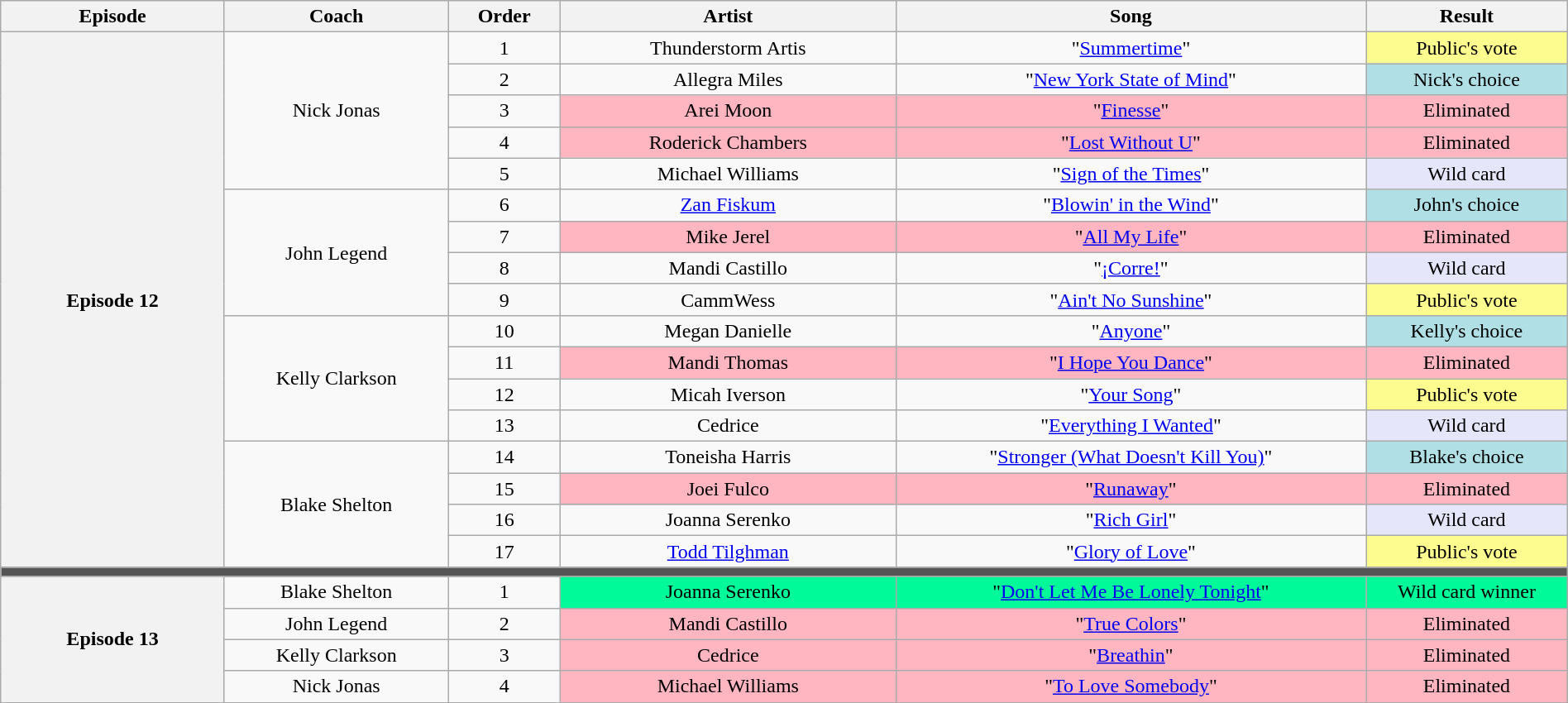<table class="wikitable" style="text-align:center; width:100%">
<tr>
<th style="width:10%">Episode</th>
<th style="width:10%">Coach</th>
<th style="width:05%">Order</th>
<th style="width:15%">Artist</th>
<th style="width:21%">Song</th>
<th style="width:09%">Result</th>
</tr>
<tr>
<th rowspan="17" scope="row">Episode 12<br></th>
<td rowspan="5">Nick Jonas</td>
<td>1</td>
<td>Thunderstorm Artis</td>
<td>"<a href='#'>Summertime</a>"</td>
<td style="background:#fdfc8f">Public's vote</td>
</tr>
<tr>
<td>2</td>
<td>Allegra Miles</td>
<td>"<a href='#'>New York State of Mind</a>"</td>
<td style="background:#B0E0E6">Nick's choice</td>
</tr>
<tr>
<td>3</td>
<td style="background: lightpink">Arei Moon</td>
<td style="background: lightpink">"<a href='#'>Finesse</a>"</td>
<td style="background: lightpink">Eliminated</td>
</tr>
<tr>
<td>4</td>
<td style="background: lightpink">Roderick Chambers</td>
<td style="background: lightpink">"<a href='#'>Lost Without U</a>"</td>
<td style="background: lightpink">Eliminated</td>
</tr>
<tr>
<td>5</td>
<td>Michael Williams</td>
<td>"<a href='#'>Sign of the Times</a>"</td>
<td style="background:lavender">Wild card</td>
</tr>
<tr>
<td rowspan="4">John Legend</td>
<td>6</td>
<td><a href='#'>Zan Fiskum</a></td>
<td>"<a href='#'>Blowin' in the Wind</a>"</td>
<td style="background:#B0E0E6">John's choice</td>
</tr>
<tr>
<td>7</td>
<td style="background: lightpink">Mike Jerel</td>
<td style="background: lightpink">"<a href='#'>All My Life</a>"</td>
<td style="background: lightpink">Eliminated</td>
</tr>
<tr>
<td>8</td>
<td>Mandi Castillo</td>
<td>"<a href='#'>¡Corre!</a>"</td>
<td style="background:lavender">Wild card</td>
</tr>
<tr>
<td>9</td>
<td>CammWess</td>
<td>"<a href='#'>Ain't No Sunshine</a>"</td>
<td style="background:#fdfc8f">Public's vote</td>
</tr>
<tr>
<td rowspan="4">Kelly Clarkson</td>
<td>10</td>
<td>Megan Danielle</td>
<td>"<a href='#'>Anyone</a>"</td>
<td style="background:#B0E0E6">Kelly's choice</td>
</tr>
<tr>
<td>11</td>
<td style="background: lightpink">Mandi Thomas</td>
<td style="background: lightpink">"<a href='#'>I Hope You Dance</a>"</td>
<td style="background: lightpink">Eliminated</td>
</tr>
<tr>
<td>12</td>
<td>Micah Iverson</td>
<td>"<a href='#'>Your Song</a>"</td>
<td style="background:#fdfc8f">Public's vote</td>
</tr>
<tr>
<td>13</td>
<td>Cedrice</td>
<td>"<a href='#'>Everything I Wanted</a>"</td>
<td style="background:lavender">Wild card</td>
</tr>
<tr>
<td rowspan="4">Blake Shelton</td>
<td>14</td>
<td>Toneisha Harris</td>
<td>"<a href='#'>Stronger (What Doesn't Kill You)</a>"</td>
<td style="background:#B0E0E6">Blake's choice</td>
</tr>
<tr>
<td>15</td>
<td style="background: lightpink">Joei Fulco</td>
<td style="background: lightpink">"<a href='#'>Runaway</a>"</td>
<td style="background: lightpink">Eliminated</td>
</tr>
<tr>
<td>16</td>
<td>Joanna Serenko</td>
<td>"<a href='#'>Rich Girl</a>"</td>
<td style="background:lavender">Wild card</td>
</tr>
<tr>
<td>17</td>
<td><a href='#'>Todd Tilghman</a></td>
<td>"<a href='#'>Glory of Love</a>"</td>
<td style="background:#fdfc8f">Public's vote</td>
</tr>
<tr>
<td colspan="6" style="background:#555"></td>
</tr>
<tr>
<th rowspan="4" scope="row">Episode 13<br></th>
<td>Blake Shelton</td>
<td>1</td>
<td style="background:#00fa9a">Joanna Serenko</td>
<td style="background:#00fa9a">"<a href='#'>Don't Let Me Be Lonely Tonight</a>"</td>
<td style="background:#00fa9a">Wild card winner</td>
</tr>
<tr>
<td>John Legend</td>
<td>2</td>
<td style="background: lightpink">Mandi Castillo</td>
<td style="background: lightpink">"<a href='#'>True Colors</a>"</td>
<td style="background: lightpink">Eliminated</td>
</tr>
<tr>
<td>Kelly Clarkson</td>
<td>3</td>
<td style="background: lightpink">Cedrice</td>
<td style="background: lightpink">"<a href='#'>Breathin</a>"</td>
<td style="background: lightpink">Eliminated</td>
</tr>
<tr>
<td>Nick Jonas</td>
<td>4</td>
<td style="background: lightpink">Michael Williams</td>
<td style="background: lightpink">"<a href='#'>To Love Somebody</a>"</td>
<td style="background: lightpink">Eliminated</td>
</tr>
</table>
